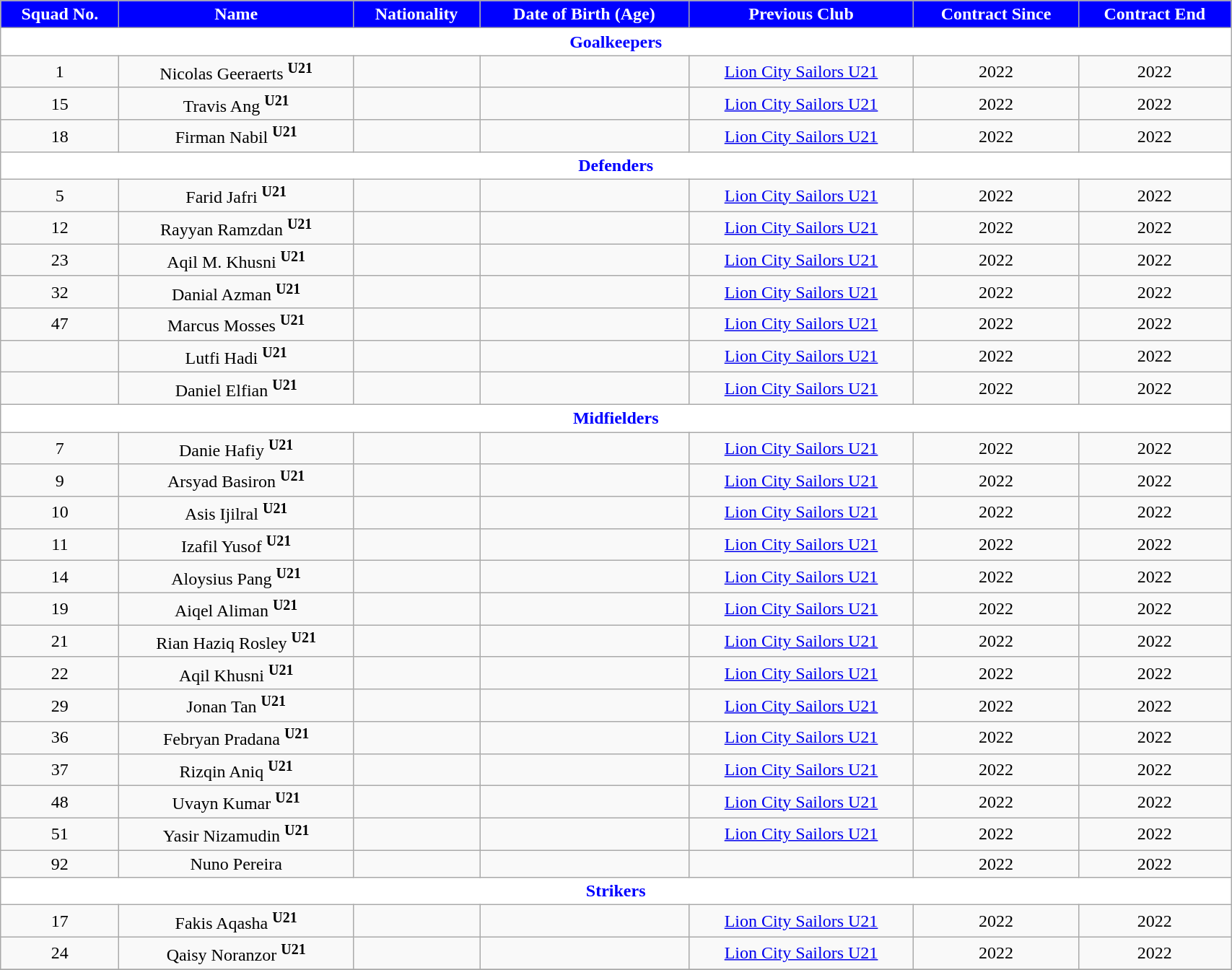<table class="wikitable" style="text-align:center; font-size:100%; width:90%;">
<tr>
<th style="background:Blue; color:white; text-align:center;">Squad No.</th>
<th style="background:Blue; color:white; text-align:center;">Name</th>
<th style="background:Blue; color:white; text-align:center;">Nationality</th>
<th style="background:Blue; color:white; text-align:center;">Date of Birth (Age)</th>
<th style="background:Blue; color:white; text-align:center;">Previous Club</th>
<th style="background:Blue; color:white; text-align:center;">Contract Since</th>
<th style="background:Blue; color:white; text-align:center;">Contract End</th>
</tr>
<tr>
<th colspan="8" style="background:white; color:blue; text-align:center">Goalkeepers</th>
</tr>
<tr>
<td>1</td>
<td>Nicolas Geeraerts <sup><strong>U21</strong></sup></td>
<td></td>
<td></td>
<td> <a href='#'>Lion City Sailors U21</a></td>
<td>2022</td>
<td>2022</td>
</tr>
<tr>
<td>15</td>
<td>Travis Ang <sup><strong>U21</strong></sup></td>
<td></td>
<td></td>
<td> <a href='#'>Lion City Sailors U21</a></td>
<td>2022</td>
<td>2022</td>
</tr>
<tr>
<td>18</td>
<td>Firman Nabil <sup><strong>U21</strong></sup></td>
<td></td>
<td></td>
<td> <a href='#'>Lion City Sailors U21</a></td>
<td>2022</td>
<td>2022</td>
</tr>
<tr>
<th colspan="8" style="background:white; color:blue; text-align:center">Defenders</th>
</tr>
<tr>
<td>5</td>
<td>Farid Jafri <sup><strong>U21</strong></sup></td>
<td></td>
<td></td>
<td> <a href='#'>Lion City Sailors U21</a></td>
<td>2022</td>
<td>2022</td>
</tr>
<tr>
<td>12</td>
<td>Rayyan Ramzdan <sup><strong>U21</strong></sup></td>
<td></td>
<td></td>
<td> <a href='#'>Lion City Sailors U21</a></td>
<td>2022</td>
<td>2022</td>
</tr>
<tr>
<td>23</td>
<td>Aqil M. Khusni <sup><strong>U21</strong></sup></td>
<td></td>
<td></td>
<td> <a href='#'>Lion City Sailors U21</a></td>
<td>2022</td>
<td>2022</td>
</tr>
<tr>
<td>32</td>
<td>Danial Azman <sup><strong>U21</strong></sup></td>
<td></td>
<td></td>
<td> <a href='#'>Lion City Sailors U21</a></td>
<td>2022</td>
<td>2022</td>
</tr>
<tr>
<td>47</td>
<td>Marcus Mosses <sup><strong>U21</strong></sup></td>
<td></td>
<td></td>
<td> <a href='#'>Lion City Sailors U21</a></td>
<td>2022</td>
<td>2022</td>
</tr>
<tr>
<td></td>
<td>Lutfi Hadi <sup><strong>U21</strong></sup></td>
<td></td>
<td></td>
<td> <a href='#'>Lion City Sailors U21</a></td>
<td>2022</td>
<td>2022</td>
</tr>
<tr>
<td></td>
<td>Daniel Elfian  <sup><strong>U21</strong></sup></td>
<td></td>
<td></td>
<td> <a href='#'>Lion City Sailors U21</a></td>
<td>2022</td>
<td>2022</td>
</tr>
<tr>
<th colspan="8" style="background:white; color:blue; text-align:center">Midfielders</th>
</tr>
<tr>
<td>7</td>
<td>Danie Hafiy <sup><strong>U21</strong></sup></td>
<td></td>
<td></td>
<td> <a href='#'>Lion City Sailors U21</a></td>
<td>2022</td>
<td>2022</td>
</tr>
<tr>
<td>9</td>
<td>Arsyad Basiron <sup><strong>U21</strong></sup></td>
<td></td>
<td></td>
<td> <a href='#'>Lion City Sailors U21</a></td>
<td>2022</td>
<td>2022</td>
</tr>
<tr>
<td>10</td>
<td>Asis Ijilral <sup><strong>U21</strong></sup></td>
<td></td>
<td></td>
<td> <a href='#'>Lion City Sailors U21</a></td>
<td>2022</td>
<td>2022</td>
</tr>
<tr>
<td>11</td>
<td>Izafil Yusof <sup><strong>U21</strong></sup></td>
<td></td>
<td></td>
<td> <a href='#'>Lion City Sailors U21</a></td>
<td>2022</td>
<td>2022</td>
</tr>
<tr>
<td>14</td>
<td>Aloysius Pang <sup><strong>U21</strong></sup></td>
<td></td>
<td></td>
<td> <a href='#'>Lion City Sailors U21</a></td>
<td>2022</td>
<td>2022</td>
</tr>
<tr>
<td>19</td>
<td>Aiqel Aliman <sup><strong>U21</strong></sup></td>
<td></td>
<td></td>
<td> <a href='#'>Lion City Sailors U21</a></td>
<td>2022</td>
<td>2022</td>
</tr>
<tr>
<td>21</td>
<td>Rian Haziq Rosley <sup><strong>U21</strong></sup></td>
<td></td>
<td></td>
<td> <a href='#'>Lion City Sailors U21</a></td>
<td>2022</td>
<td>2022</td>
</tr>
<tr>
<td>22</td>
<td>Aqil Khusni <sup><strong>U21</strong></sup></td>
<td></td>
<td></td>
<td> <a href='#'>Lion City Sailors U21</a></td>
<td>2022</td>
<td>2022</td>
</tr>
<tr>
<td>29</td>
<td>Jonan Tan <sup><strong>U21</strong></sup></td>
<td></td>
<td></td>
<td> <a href='#'>Lion City Sailors U21</a></td>
<td>2022</td>
<td>2022</td>
</tr>
<tr>
<td>36</td>
<td>Febryan Pradana <sup><strong>U21</strong></sup></td>
<td></td>
<td></td>
<td> <a href='#'>Lion City Sailors U21</a></td>
<td>2022</td>
<td>2022</td>
</tr>
<tr>
<td>37</td>
<td>Rizqin Aniq <sup><strong>U21</strong></sup></td>
<td></td>
<td></td>
<td> <a href='#'>Lion City Sailors U21</a></td>
<td>2022</td>
<td>2022</td>
</tr>
<tr>
<td>48</td>
<td>Uvayn Kumar <sup><strong>U21</strong></sup></td>
<td></td>
<td></td>
<td> <a href='#'>Lion City Sailors U21</a></td>
<td>2022</td>
<td>2022</td>
</tr>
<tr>
<td>51</td>
<td>Yasir Nizamudin <sup><strong>U21</strong></sup></td>
<td></td>
<td></td>
<td> <a href='#'>Lion City Sailors U21</a></td>
<td>2022</td>
<td>2022</td>
</tr>
<tr>
<td>92</td>
<td>Nuno Pereira</td>
<td></td>
<td></td>
<td></td>
<td>2022</td>
<td>2022</td>
</tr>
<tr>
<th colspan="8" style="background:white; color:blue; text-align:center">Strikers</th>
</tr>
<tr>
<td>17</td>
<td>Fakis Aqasha <sup><strong>U21</strong></sup></td>
<td></td>
<td></td>
<td> <a href='#'>Lion City Sailors U21</a></td>
<td>2022</td>
<td>2022</td>
</tr>
<tr>
<td>24</td>
<td>Qaisy Noranzor <sup><strong>U21</strong></sup></td>
<td></td>
<td></td>
<td> <a href='#'>Lion City Sailors U21</a></td>
<td>2022</td>
<td>2022</td>
</tr>
<tr>
</tr>
</table>
